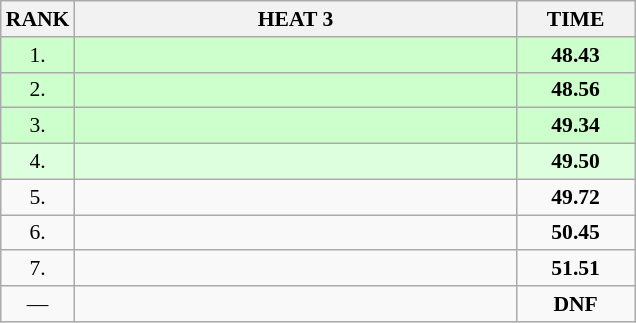<table class="wikitable" style="border-collapse: collapse; font-size: 90%;">
<tr>
<th>RANK</th>
<th style="width: 20em">HEAT 3</th>
<th style="width: 5em">TIME</th>
</tr>
<tr style="background:#ccffcc;">
<td align="center">1.</td>
<td></td>
<td align="center"><strong>48.43</strong></td>
</tr>
<tr style="background:#ccffcc;">
<td align="center">2.</td>
<td></td>
<td align="center"><strong>48.56</strong></td>
</tr>
<tr style="background:#ccffcc;">
<td align="center">3.</td>
<td></td>
<td align="center"><strong>49.34</strong></td>
</tr>
<tr style="background:#ddffdd;">
<td align="center">4.</td>
<td></td>
<td align="center"><strong>49.50</strong></td>
</tr>
<tr>
<td align="center">5.</td>
<td></td>
<td align="center"><strong>49.72</strong></td>
</tr>
<tr>
<td align="center">6.</td>
<td></td>
<td align="center"><strong>50.45</strong></td>
</tr>
<tr>
<td align="center">7.</td>
<td></td>
<td align="center"><strong>51.51</strong></td>
</tr>
<tr>
<td align="center">—</td>
<td></td>
<td align="center"><strong>DNF</strong></td>
</tr>
</table>
